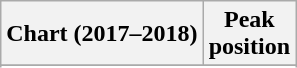<table class="wikitable sortable plainrowheaders" style="text-align:center">
<tr>
<th scope="col">Chart (2017–2018)</th>
<th scope="col">Peak<br> position</th>
</tr>
<tr>
</tr>
<tr>
</tr>
<tr>
</tr>
<tr>
</tr>
<tr>
</tr>
</table>
